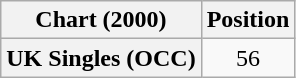<table class="wikitable plainrowheaders" style="text-align:center">
<tr>
<th>Chart (2000)</th>
<th>Position</th>
</tr>
<tr>
<th scope="row">UK Singles (OCC)</th>
<td>56</td>
</tr>
</table>
